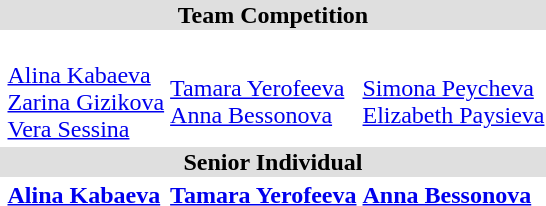<table>
<tr bgcolor="DFDFDF">
<td colspan="4" align="center"><strong>Team Competition</strong></td>
</tr>
<tr>
<th scope=row style="text-align:left"></th>
<td><strong></strong><br><a href='#'>Alina Kabaeva</a><br><a href='#'>Zarina Gizikova</a><br><a href='#'>Vera Sessina</a></td>
<td><strong></strong><br><a href='#'>Tamara Yerofeeva</a><br><a href='#'>Anna Bessonova</a></td>
<td><strong></strong><br><a href='#'>Simona Peycheva</a><br><a href='#'>Elizabeth Paysieva</a></td>
</tr>
<tr bgcolor="DFDFDF">
<td colspan="4" align="center"><strong>Senior Individual</strong></td>
</tr>
<tr>
<th scope=row style="text-align:left"></th>
<td><strong><a href='#'>Alina Kabaeva</a></strong><br></td>
<td><strong><a href='#'>Tamara Yerofeeva</a></strong><br></td>
<td><strong><a href='#'>Anna Bessonova</a></strong><br></td>
</tr>
</table>
